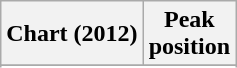<table class="wikitable sortable plainrowheaders" style="text-align:center">
<tr>
<th scope="col">Chart (2012)</th>
<th scope="col">Peak<br>position</th>
</tr>
<tr>
</tr>
<tr>
</tr>
</table>
